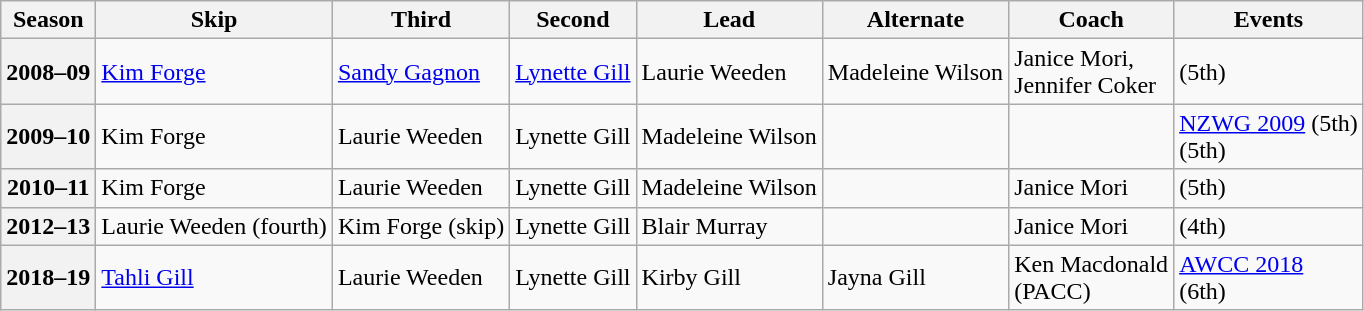<table class="wikitable">
<tr>
<th scope="col">Season</th>
<th scope="col">Skip</th>
<th scope="col">Third</th>
<th scope="col">Second</th>
<th scope="col">Lead</th>
<th scope="col">Alternate</th>
<th scope="col">Coach</th>
<th scope="col">Events</th>
</tr>
<tr>
<th scope="row">2008–09</th>
<td><a href='#'>Kim Forge</a></td>
<td><a href='#'>Sandy Gagnon</a></td>
<td><a href='#'>Lynette Gill</a></td>
<td>Laurie Weeden</td>
<td>Madeleine Wilson</td>
<td>Janice Mori,<br>Jennifer Coker</td>
<td> (5th)</td>
</tr>
<tr>
<th scope="row">2009–10</th>
<td>Kim Forge</td>
<td>Laurie Weeden</td>
<td>Lynette Gill</td>
<td>Madeleine Wilson</td>
<td></td>
<td></td>
<td><a href='#'>NZWG 2009</a> (5th)<br> (5th)</td>
</tr>
<tr>
<th scope="row">2010–11</th>
<td>Kim Forge</td>
<td>Laurie Weeden</td>
<td>Lynette Gill</td>
<td>Madeleine Wilson</td>
<td></td>
<td>Janice Mori</td>
<td> (5th)</td>
</tr>
<tr>
<th scope="row">2012–13</th>
<td>Laurie Weeden (fourth)</td>
<td>Kim Forge (skip)</td>
<td>Lynette Gill</td>
<td>Blair Murray</td>
<td></td>
<td>Janice Mori</td>
<td> (4th)</td>
</tr>
<tr>
<th scope="row">2018–19</th>
<td><a href='#'>Tahli Gill</a></td>
<td>Laurie Weeden</td>
<td>Lynette Gill</td>
<td>Kirby Gill</td>
<td>Jayna Gill</td>
<td>Ken Macdonald<br>(PACC)</td>
<td><a href='#'>AWCC 2018</a> <br> (6th)</td>
</tr>
</table>
